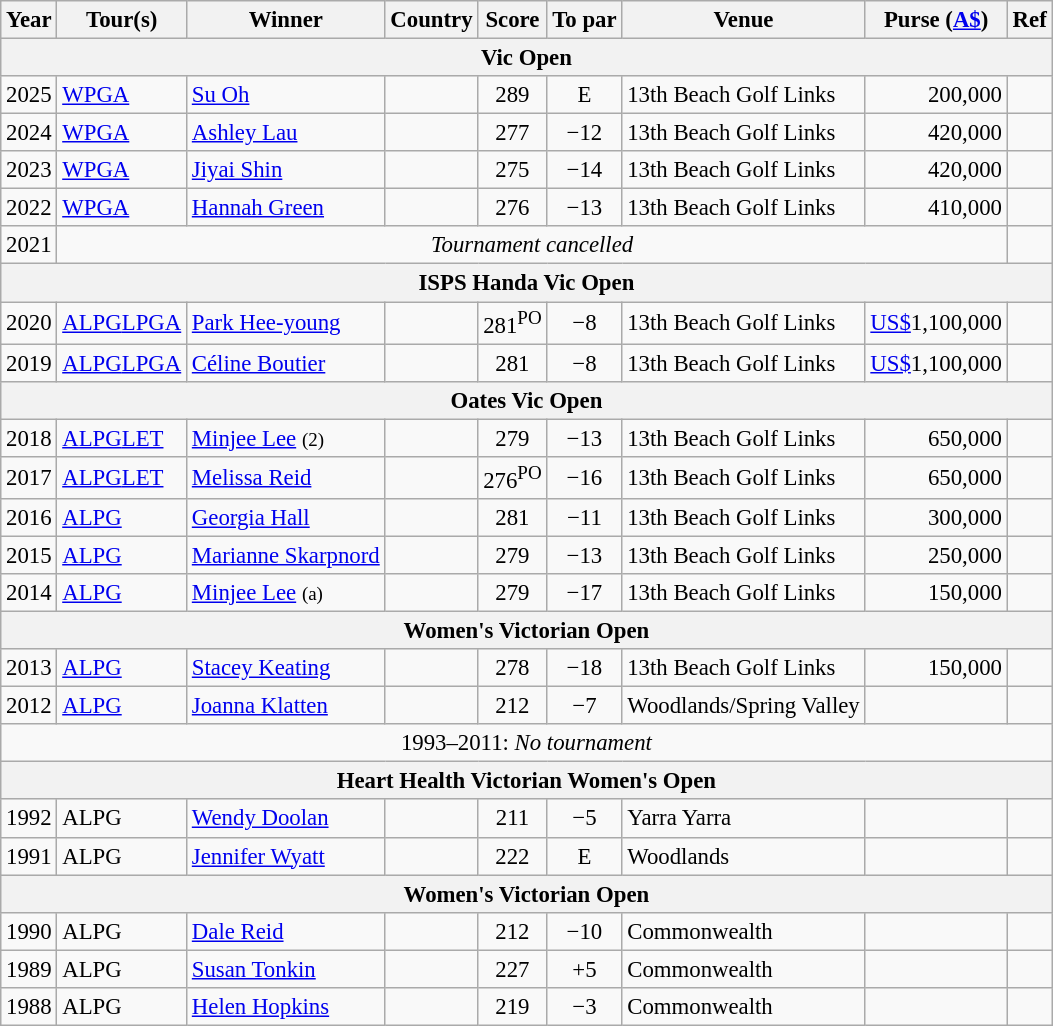<table class="wikitable" style="font-size:95%;">
<tr>
<th>Year</th>
<th>Tour(s)</th>
<th>Winner</th>
<th>Country</th>
<th>Score</th>
<th>To par</th>
<th>Venue</th>
<th>Purse (<a href='#'>A$</a>)</th>
<th>Ref</th>
</tr>
<tr>
<th colspan=9>Vic Open</th>
</tr>
<tr>
<td>2025</td>
<td><a href='#'>WPGA</a></td>
<td><a href='#'>Su Oh</a></td>
<td></td>
<td align=center>289</td>
<td align=center>E</td>
<td>13th Beach Golf Links</td>
<td align=right>200,000</td>
<td></td>
</tr>
<tr>
<td>2024</td>
<td><a href='#'>WPGA</a></td>
<td><a href='#'>Ashley Lau</a></td>
<td></td>
<td align=center>277</td>
<td align=center>−12</td>
<td>13th Beach Golf Links</td>
<td align=right>420,000</td>
<td></td>
</tr>
<tr>
<td>2023</td>
<td><a href='#'>WPGA</a></td>
<td><a href='#'>Jiyai Shin</a></td>
<td></td>
<td align=center>275</td>
<td align=center>−14</td>
<td>13th Beach Golf Links</td>
<td align=right>420,000</td>
<td></td>
</tr>
<tr>
<td>2022</td>
<td><a href='#'>WPGA</a></td>
<td><a href='#'>Hannah Green</a></td>
<td></td>
<td align=center>276</td>
<td align=center>−13</td>
<td>13th Beach Golf Links</td>
<td align=right>410,000</td>
<td></td>
</tr>
<tr>
<td>2021</td>
<td colspan=7 align=center><em>Tournament cancelled</em></td>
<td></td>
</tr>
<tr>
<th colspan=9>ISPS Handa Vic Open</th>
</tr>
<tr>
<td>2020</td>
<td><a href='#'>ALPG</a><a href='#'>LPGA</a></td>
<td><a href='#'>Park Hee-young</a></td>
<td></td>
<td align=center>281<sup>PO</sup></td>
<td align=center>−8</td>
<td>13th Beach Golf Links</td>
<td align=right><a href='#'>US$</a>1,100,000</td>
<td></td>
</tr>
<tr>
<td>2019</td>
<td><a href='#'>ALPG</a><a href='#'>LPGA</a></td>
<td><a href='#'>Céline Boutier</a></td>
<td></td>
<td align=center>281</td>
<td align=center>−8</td>
<td>13th Beach Golf Links</td>
<td align=right><a href='#'>US$</a>1,100,000</td>
</tr>
<tr>
<th colspan=9>Oates Vic Open</th>
</tr>
<tr>
<td>2018</td>
<td><a href='#'>ALPG</a><a href='#'>LET</a></td>
<td><a href='#'>Minjee Lee</a> <small>(2)</small></td>
<td></td>
<td align=center>279</td>
<td align=center>−13</td>
<td>13th Beach Golf Links</td>
<td align=right>650,000</td>
<td></td>
</tr>
<tr>
<td>2017</td>
<td><a href='#'>ALPG</a><a href='#'>LET</a></td>
<td><a href='#'>Melissa Reid</a></td>
<td></td>
<td align=center>276<sup>PO</sup></td>
<td align=center>−16</td>
<td>13th Beach Golf Links</td>
<td align=right>650,000</td>
<td></td>
</tr>
<tr>
<td>2016</td>
<td><a href='#'>ALPG</a></td>
<td><a href='#'>Georgia Hall</a></td>
<td></td>
<td align=center>281</td>
<td align=center>−11</td>
<td>13th Beach Golf Links</td>
<td align=right>300,000</td>
<td></td>
</tr>
<tr>
<td>2015</td>
<td><a href='#'>ALPG</a></td>
<td><a href='#'>Marianne Skarpnord</a></td>
<td></td>
<td align=center>279</td>
<td align=center>−13</td>
<td>13th Beach Golf Links</td>
<td align=right>250,000</td>
<td></td>
</tr>
<tr>
<td>2014</td>
<td><a href='#'>ALPG</a></td>
<td><a href='#'>Minjee Lee</a> <small>(a)</small></td>
<td></td>
<td align=center>279</td>
<td align=center>−17</td>
<td>13th Beach Golf Links</td>
<td align=right>150,000</td>
<td></td>
</tr>
<tr>
<th colspan=9>Women's Victorian Open</th>
</tr>
<tr>
<td>2013</td>
<td><a href='#'>ALPG</a></td>
<td><a href='#'>Stacey Keating</a></td>
<td></td>
<td align=center>278</td>
<td align=center>−18</td>
<td>13th Beach Golf Links</td>
<td align=right>150,000</td>
<td></td>
</tr>
<tr>
<td>2012</td>
<td><a href='#'>ALPG</a></td>
<td><a href='#'>Joanna Klatten</a></td>
<td></td>
<td align=center>212</td>
<td align=center>−7</td>
<td>Woodlands/Spring Valley</td>
<td align=right></td>
<td></td>
</tr>
<tr>
<td colspan=9  align=center>1993–2011: <em>No tournament</em></td>
</tr>
<tr>
<th colspan=9>Heart Health Victorian Women's Open</th>
</tr>
<tr>
<td>1992</td>
<td>ALPG</td>
<td><a href='#'>Wendy Doolan</a></td>
<td></td>
<td align=center>211</td>
<td align=center>−5</td>
<td>Yarra Yarra</td>
<td align=right></td>
<td></td>
</tr>
<tr>
<td>1991</td>
<td>ALPG</td>
<td><a href='#'>Jennifer Wyatt</a></td>
<td></td>
<td align=center>222</td>
<td align=center>E</td>
<td>Woodlands</td>
<td align=right></td>
<td></td>
</tr>
<tr>
<th colspan=9>Women's Victorian Open</th>
</tr>
<tr>
<td>1990</td>
<td>ALPG</td>
<td><a href='#'>Dale Reid</a></td>
<td></td>
<td align=center>212</td>
<td align=center>−10</td>
<td>Commonwealth</td>
<td align=right></td>
<td></td>
</tr>
<tr>
<td>1989</td>
<td>ALPG</td>
<td><a href='#'>Susan Tonkin</a></td>
<td></td>
<td align=center>227</td>
<td align=center>+5</td>
<td>Commonwealth</td>
<td align=right></td>
<td></td>
</tr>
<tr>
<td>1988</td>
<td>ALPG</td>
<td><a href='#'>Helen Hopkins</a></td>
<td></td>
<td align=center>219</td>
<td align=center>−3</td>
<td>Commonwealth</td>
<td align=right></td>
<td></td>
</tr>
</table>
